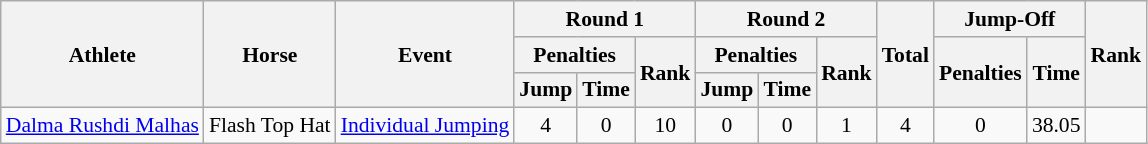<table class="wikitable" border="1" style="font-size:90%">
<tr>
<th rowspan=3>Athlete</th>
<th rowspan=3>Horse</th>
<th rowspan=3>Event</th>
<th colspan=3>Round 1</th>
<th colspan=3>Round 2</th>
<th rowspan=3>Total</th>
<th colspan=2>Jump-Off</th>
<th rowspan=3>Rank</th>
</tr>
<tr>
<th colspan=2>Penalties</th>
<th rowspan=2>Rank</th>
<th colspan=2>Penalties</th>
<th rowspan=2>Rank</th>
<th rowspan=2>Penalties</th>
<th rowspan=2>Time</th>
</tr>
<tr>
<th>Jump</th>
<th>Time</th>
<th>Jump</th>
<th>Time</th>
</tr>
<tr>
<td><a href='#'>Dalma Rushdi Malhas</a></td>
<td>Flash Top Hat</td>
<td><a href='#'>Individual Jumping</a></td>
<td align=center>4</td>
<td align=center>0</td>
<td align=center>10</td>
<td align=center>0</td>
<td align=center>0</td>
<td align=center>1</td>
<td align=center>4</td>
<td align=center>0</td>
<td align=center>38.05</td>
<td align=center></td>
</tr>
</table>
